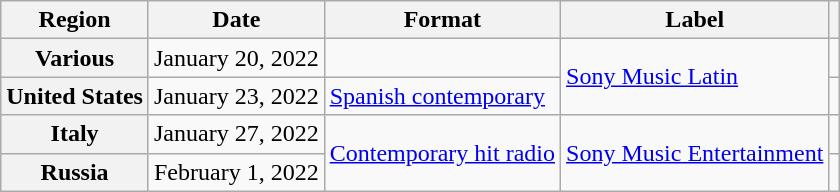<table class="wikitable sortable plainrowheaders">
<tr>
<th scope="col">Region</th>
<th scope="col">Date</th>
<th scope="col">Format</th>
<th scope="col">Label</th>
<th scope="col"></th>
</tr>
<tr>
<th scope="row">Various</th>
<td>January 20, 2022</td>
<td></td>
<td rowspan="2"><a href='#'>Sony Music Latin</a></td>
<td align="center"></td>
</tr>
<tr>
<th scope="row">United States</th>
<td>January 23, 2022</td>
<td><a href='#'>Spanish contemporary</a></td>
<td align="center"></td>
</tr>
<tr>
<th scope="row">Italy</th>
<td>January 27, 2022</td>
<td rowspan="2"><a href='#'>Contemporary hit radio</a></td>
<td rowspan="2"><a href='#'>Sony Music Entertainment</a></td>
<td align="center"></td>
</tr>
<tr>
<th scope="row">Russia</th>
<td>February 1, 2022</td>
<td align="center"></td>
</tr>
</table>
